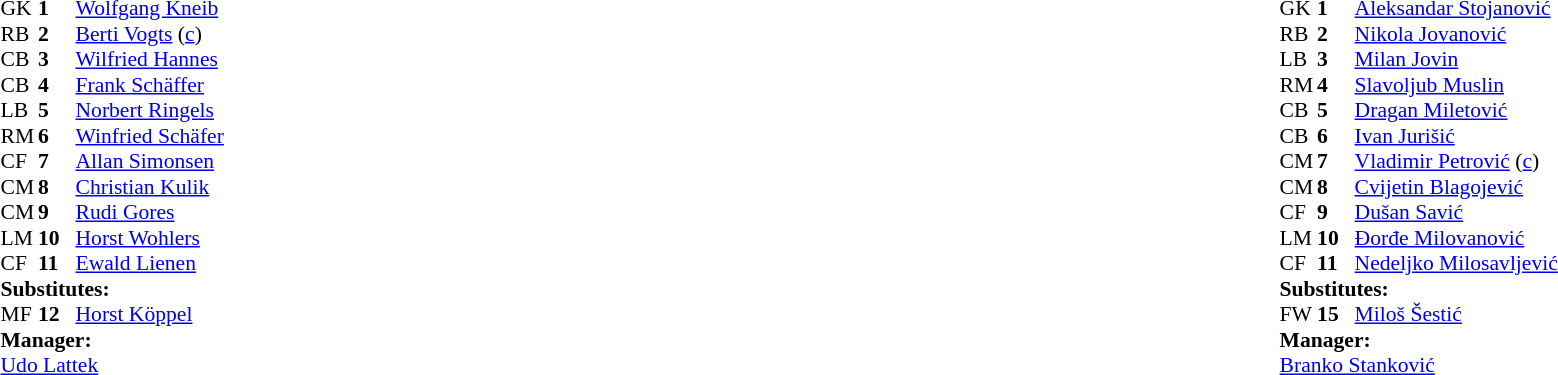<table width="100%">
<tr>
<td valign="top" width="50%"><br><table style="font-size:90%" cellspacing="0" cellpadding="0">
<tr>
<td colspan="4"></td>
</tr>
<tr>
<th width=25></th>
<th width=25></th>
</tr>
<tr>
<td>GK</td>
<td><strong>1</strong></td>
<td> <a href='#'>Wolfgang Kneib</a></td>
</tr>
<tr>
<td>RB</td>
<td><strong>2</strong></td>
<td> <a href='#'>Berti Vogts</a> (<a href='#'>c</a>)</td>
</tr>
<tr>
<td>CB</td>
<td><strong>3</strong></td>
<td> <a href='#'>Wilfried Hannes</a></td>
</tr>
<tr>
<td>CB</td>
<td><strong>4</strong></td>
<td> <a href='#'>Frank Schäffer</a></td>
</tr>
<tr>
<td>LB</td>
<td><strong>5</strong></td>
<td> <a href='#'>Norbert Ringels</a></td>
</tr>
<tr>
<td>RM</td>
<td><strong>6</strong></td>
<td> <a href='#'>Winfried Schäfer</a></td>
</tr>
<tr>
<td>CF</td>
<td><strong>7</strong></td>
<td> <a href='#'>Allan Simonsen</a></td>
</tr>
<tr>
<td>CM</td>
<td><strong>8</strong></td>
<td> <a href='#'>Christian Kulik</a></td>
<td></td>
<td></td>
</tr>
<tr>
<td>CM</td>
<td><strong>9</strong></td>
<td> <a href='#'>Rudi Gores</a></td>
</tr>
<tr>
<td>LM</td>
<td><strong>10</strong></td>
<td> <a href='#'>Horst Wohlers</a></td>
</tr>
<tr>
<td>CF</td>
<td><strong>11</strong></td>
<td> <a href='#'>Ewald Lienen</a></td>
</tr>
<tr>
<td colspan=3><strong>Substitutes:</strong></td>
</tr>
<tr>
<td>MF</td>
<td><strong>12</strong></td>
<td> <a href='#'>Horst Köppel</a></td>
<td></td>
<td></td>
</tr>
<tr>
<td colspan=3><strong>Manager:</strong></td>
</tr>
<tr>
<td colspan=4> <a href='#'>Udo Lattek</a></td>
</tr>
</table>
</td>
<td valign="top"></td>
<td valign="top" width="50%"><br><table style="font-size: 90%" cellspacing="0" cellpadding="0" align=center>
<tr>
<td colspan="4"></td>
</tr>
<tr>
<th width=25></th>
<th width=25></th>
</tr>
<tr>
<td>GK</td>
<td><strong>1</strong></td>
<td> <a href='#'>Aleksandar Stojanović</a></td>
</tr>
<tr>
<td>RB</td>
<td><strong>2</strong></td>
<td> <a href='#'>Nikola Jovanović</a></td>
</tr>
<tr>
<td>LB</td>
<td><strong>3</strong></td>
<td> <a href='#'>Milan Jovin</a></td>
</tr>
<tr>
<td>RM</td>
<td><strong>4</strong></td>
<td> <a href='#'>Slavoljub Muslin</a></td>
</tr>
<tr>
<td>CB</td>
<td><strong>5</strong></td>
<td> <a href='#'>Dragan Miletović</a></td>
</tr>
<tr>
<td>CB</td>
<td><strong>6</strong></td>
<td> <a href='#'>Ivan Jurišić</a></td>
</tr>
<tr>
<td>CM</td>
<td><strong>7</strong></td>
<td> <a href='#'>Vladimir Petrović</a> (<a href='#'>c</a>)</td>
</tr>
<tr>
<td>CM</td>
<td><strong>8</strong></td>
<td> <a href='#'>Cvijetin Blagojević</a></td>
</tr>
<tr>
<td>CF</td>
<td><strong>9</strong></td>
<td> <a href='#'>Dušan Savić</a></td>
</tr>
<tr>
<td>LM</td>
<td><strong>10</strong></td>
<td> <a href='#'>Đorđe Milovanović</a></td>
<td></td>
<td></td>
</tr>
<tr>
<td>CF</td>
<td><strong>11</strong></td>
<td> <a href='#'>Nedeljko Milosavljević</a></td>
</tr>
<tr>
<td colspan=3><strong>Substitutes:</strong></td>
</tr>
<tr>
<td>FW</td>
<td><strong>15</strong></td>
<td>  <a href='#'>Miloš Šestić</a></td>
<td></td>
<td></td>
</tr>
<tr>
<td colspan=3><strong>Manager:</strong></td>
</tr>
<tr>
<td colspan=4> <a href='#'>Branko Stanković</a></td>
</tr>
</table>
</td>
</tr>
</table>
